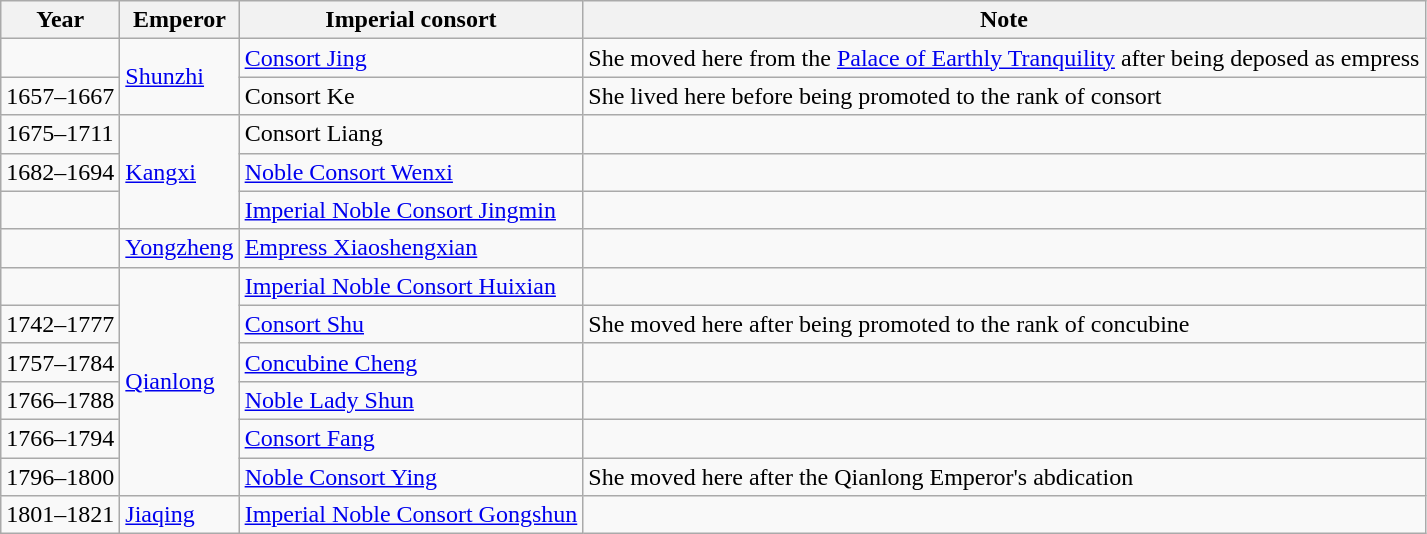<table class="wikitable">
<tr>
<th>Year</th>
<th>Emperor</th>
<th>Imperial consort</th>
<th>Note</th>
</tr>
<tr>
<td></td>
<td rowspan="2"><a href='#'>Shunzhi</a></td>
<td><a href='#'>Consort Jing</a></td>
<td>She moved here from the <a href='#'>Palace of Earthly Tranquility</a> after being deposed as empress</td>
</tr>
<tr>
<td>1657–1667</td>
<td>Consort Ke</td>
<td>She lived here before being promoted to the rank of consort</td>
</tr>
<tr>
<td>1675–1711</td>
<td rowspan="3"><a href='#'>Kangxi</a></td>
<td>Consort Liang</td>
<td></td>
</tr>
<tr>
<td>1682–1694</td>
<td><a href='#'>Noble Consort Wenxi</a></td>
<td></td>
</tr>
<tr>
<td></td>
<td><a href='#'>Imperial Noble Consort Jingmin</a></td>
<td></td>
</tr>
<tr>
<td></td>
<td><a href='#'>Yongzheng</a></td>
<td><a href='#'>Empress Xiaoshengxian</a></td>
<td></td>
</tr>
<tr>
<td></td>
<td rowspan="6"><a href='#'>Qianlong</a></td>
<td><a href='#'>Imperial Noble Consort Huixian</a></td>
<td></td>
</tr>
<tr>
<td>1742–1777</td>
<td><a href='#'>Consort Shu</a></td>
<td>She moved here after being promoted to the rank of concubine</td>
</tr>
<tr>
<td>1757–1784</td>
<td><a href='#'>Concubine Cheng</a></td>
<td></td>
</tr>
<tr>
<td>1766–1788</td>
<td><a href='#'>Noble Lady Shun</a></td>
<td></td>
</tr>
<tr>
<td>1766–1794</td>
<td><a href='#'>Consort Fang</a></td>
<td></td>
</tr>
<tr>
<td>1796–1800</td>
<td><a href='#'>Noble Consort Ying</a></td>
<td>She moved here after the Qianlong Emperor's abdication</td>
</tr>
<tr>
<td>1801–1821</td>
<td><a href='#'>Jiaqing</a></td>
<td><a href='#'>Imperial Noble Consort Gongshun</a></td>
<td></td>
</tr>
</table>
